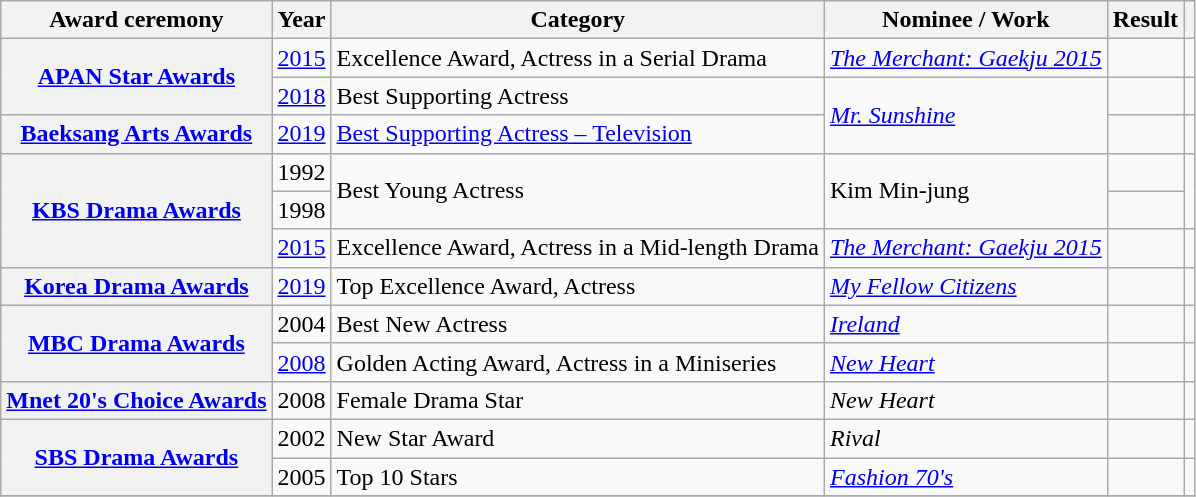<table class="wikitable plainrowheaders sortable">
<tr>
<th scope="col">Award ceremony</th>
<th scope="col">Year</th>
<th scope="col">Category</th>
<th scope="col">Nominee / Work</th>
<th scope="col">Result</th>
<th scope="col" class="unsortable"></th>
</tr>
<tr>
<th scope="row" rowspan="2"><a href='#'>APAN Star Awards</a></th>
<td style="text-align:center"><a href='#'>2015</a></td>
<td>Excellence Award, Actress in a Serial Drama</td>
<td><em><a href='#'>The Merchant: Gaekju 2015</a></em></td>
<td></td>
<td style="text-align:center"></td>
</tr>
<tr>
<td style="text-align:center"><a href='#'>2018</a></td>
<td>Best Supporting Actress</td>
<td rowspan="2"><em><a href='#'>Mr. Sunshine</a></em></td>
<td></td>
<td style="text-align:center"></td>
</tr>
<tr>
<th scope="row"><a href='#'>Baeksang Arts Awards</a></th>
<td style="text-align:center"><a href='#'>2019</a></td>
<td><a href='#'>Best Supporting Actress – Television</a></td>
<td></td>
<td style="text-align:center"></td>
</tr>
<tr>
<th scope="row" rowspan="3"><a href='#'>KBS Drama Awards</a></th>
<td style="text-align:center">1992</td>
<td rowspan="2">Best Young Actress</td>
<td rowspan="2">Kim Min-jung</td>
<td></td>
<td rowspan="2" style="text-align:center"></td>
</tr>
<tr>
<td style="text-align:center">1998</td>
<td></td>
</tr>
<tr>
<td style="text-align:center"><a href='#'>2015</a></td>
<td>Excellence Award, Actress in a Mid-length Drama</td>
<td><em><a href='#'>The Merchant: Gaekju 2015</a></em></td>
<td></td>
<td style="text-align:center"></td>
</tr>
<tr>
<th scope="row"><a href='#'>Korea Drama Awards</a></th>
<td style="text-align:center"><a href='#'>2019</a></td>
<td>Top Excellence Award, Actress</td>
<td><em><a href='#'>My Fellow Citizens</a></em></td>
<td></td>
<td style="text-align:center"></td>
</tr>
<tr>
<th scope="row" rowspan="2"><a href='#'>MBC Drama Awards</a></th>
<td style="text-align:center">2004</td>
<td>Best New Actress</td>
<td><em><a href='#'>Ireland</a></em></td>
<td></td>
<td style="text-align:center"></td>
</tr>
<tr>
<td style="text-align:center"><a href='#'>2008</a></td>
<td>Golden Acting Award, Actress in a Miniseries</td>
<td><em><a href='#'>New Heart</a></em></td>
<td></td>
<td style="text-align:center"></td>
</tr>
<tr>
<th scope="row"><a href='#'>Mnet 20's Choice Awards</a></th>
<td style="text-align:center">2008</td>
<td>Female Drama Star</td>
<td><em>New Heart</em></td>
<td></td>
<td style="text-align:center"></td>
</tr>
<tr>
<th scope="row" rowspan="2"><a href='#'>SBS Drama Awards</a></th>
<td style="text-align:center">2002</td>
<td>New Star Award</td>
<td><em>Rival</em></td>
<td></td>
<td style="text-align:center"></td>
</tr>
<tr>
<td style="text-align:center">2005</td>
<td>Top 10 Stars</td>
<td><em><a href='#'>Fashion 70's</a></em></td>
<td></td>
<td style="text-align:center"></td>
</tr>
<tr>
</tr>
</table>
